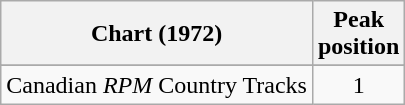<table class="wikitable">
<tr>
<th align="left">Chart (1972)</th>
<th align="center">Peak<br>position</th>
</tr>
<tr>
</tr>
<tr>
<td align="left">Canadian <em>RPM</em> Country Tracks</td>
<td align="center">1</td>
</tr>
</table>
